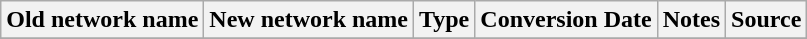<table class="wikitable">
<tr>
<th>Old network name</th>
<th>New network name</th>
<th>Type</th>
<th>Conversion Date</th>
<th>Notes</th>
<th>Source</th>
</tr>
<tr>
</tr>
</table>
